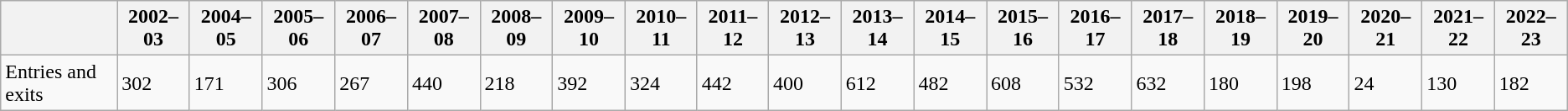<table class="wikitable">
<tr>
<th></th>
<th>2002–03</th>
<th>2004–05</th>
<th>2005–06</th>
<th>2006–07</th>
<th>2007–08</th>
<th>2008–09</th>
<th>2009–10</th>
<th>2010–11</th>
<th>2011–12</th>
<th>2012–13</th>
<th>2013–14</th>
<th>2014–15</th>
<th>2015–16</th>
<th>2016–17</th>
<th>2017–18</th>
<th>2018–19</th>
<th>2019–20</th>
<th>2020–21</th>
<th>2021–22</th>
<th>2022–23</th>
</tr>
<tr>
<td>Entries and exits</td>
<td>302</td>
<td>171</td>
<td>306</td>
<td>267</td>
<td>440</td>
<td>218</td>
<td>392</td>
<td>324</td>
<td>442</td>
<td>400</td>
<td>612</td>
<td>482</td>
<td>608</td>
<td>532</td>
<td>632</td>
<td>180</td>
<td>198</td>
<td>24</td>
<td>130</td>
<td>182</td>
</tr>
</table>
